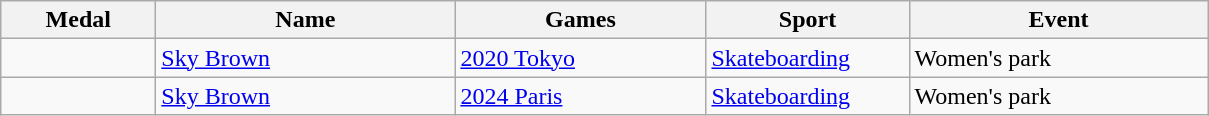<table class="wikitable sortable collapsible collapsed">
<tr>
<th style="width:6em">Medal</th>
<th style="width:12em">Name</th>
<th style="width:10em">Games</th>
<th style="width:8em">Sport</th>
<th style="width:12em">Event</th>
</tr>
<tr>
<td></td>
<td><a href='#'>Sky Brown</a></td>
<td> <a href='#'>2020 Tokyo</a></td>
<td> <a href='#'>Skateboarding</a></td>
<td>Women's park</td>
</tr>
<tr>
<td></td>
<td><a href='#'>Sky Brown</a></td>
<td> <a href='#'>2024 Paris</a></td>
<td> <a href='#'>Skateboarding</a></td>
<td>Women's park</td>
</tr>
</table>
